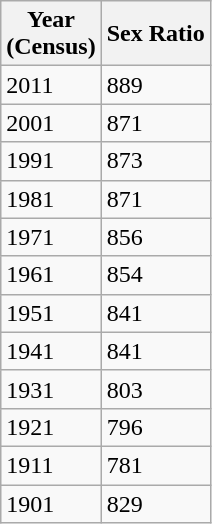<table class = "wikitable sortable">
<tr>
<th>Year<br>(Census)</th>
<th>Sex Ratio</th>
</tr>
<tr>
<td>2011</td>
<td>889</td>
</tr>
<tr>
<td>2001</td>
<td>871</td>
</tr>
<tr>
<td>1991</td>
<td>873</td>
</tr>
<tr>
<td>1981</td>
<td>871</td>
</tr>
<tr>
<td>1971</td>
<td>856</td>
</tr>
<tr>
<td>1961</td>
<td>854</td>
</tr>
<tr>
<td>1951</td>
<td>841</td>
</tr>
<tr>
<td>1941</td>
<td>841</td>
</tr>
<tr>
<td>1931</td>
<td>803</td>
</tr>
<tr>
<td>1921</td>
<td>796</td>
</tr>
<tr>
<td>1911</td>
<td>781</td>
</tr>
<tr>
<td>1901</td>
<td>829</td>
</tr>
</table>
